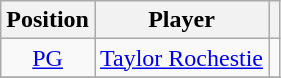<table class="wikitable" style="text-align: center;">
<tr>
<th>Position</th>
<th>Player</th>
<th></th>
</tr>
<tr>
<td><a href='#'>PG</a></td>
<td align="left"> <a href='#'>Taylor Rochestie</a></td>
<td></td>
</tr>
<tr>
</tr>
</table>
